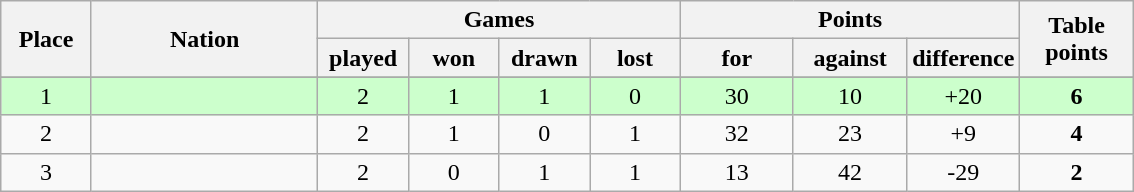<table class="wikitable">
<tr>
<th rowspan=2 width="8%">Place</th>
<th rowspan=2 width="20%">Nation</th>
<th colspan=4 width="32%">Games</th>
<th colspan=3 width="30%">Points</th>
<th rowspan=2 width="10%">Table<br>points</th>
</tr>
<tr>
<th width="8%">played</th>
<th width="8%">won</th>
<th width="8%">drawn</th>
<th width="8%">lost</th>
<th width="10%">for</th>
<th width="10%">against</th>
<th width="10%">difference</th>
</tr>
<tr>
</tr>
<tr bgcolor=#ccffcc align=center>
<td>1</td>
<td align=left></td>
<td>2</td>
<td>1</td>
<td>1</td>
<td>0</td>
<td>30</td>
<td>10</td>
<td>+20</td>
<td><strong>6</strong></td>
</tr>
<tr align=center>
<td>2</td>
<td align=left></td>
<td>2</td>
<td>1</td>
<td>0</td>
<td>1</td>
<td>32</td>
<td>23</td>
<td>+9</td>
<td><strong>4</strong></td>
</tr>
<tr align=center>
<td>3</td>
<td align=left></td>
<td>2</td>
<td>0</td>
<td>1</td>
<td>1</td>
<td>13</td>
<td>42</td>
<td>-29</td>
<td><strong>2</strong></td>
</tr>
</table>
